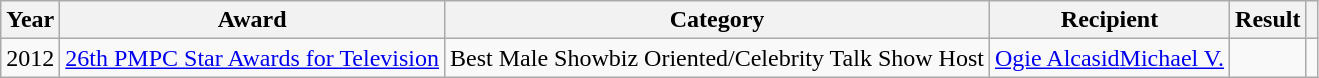<table class="wikitable">
<tr>
<th>Year</th>
<th>Award</th>
<th>Category</th>
<th>Recipient</th>
<th>Result</th>
<th></th>
</tr>
<tr>
<td>2012</td>
<td><a href='#'>26th PMPC Star Awards for Television</a></td>
<td>Best Male Showbiz Oriented/Celebrity Talk Show Host</td>
<td><a href='#'>Ogie Alcasid</a><a href='#'>Michael V.</a></td>
<td></td>
<td></td>
</tr>
</table>
